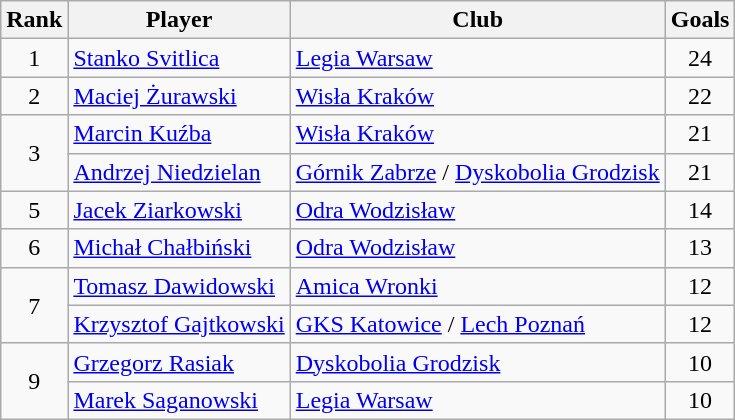<table class="wikitable" style="text-align:center">
<tr>
<th>Rank</th>
<th>Player</th>
<th>Club</th>
<th>Goals</th>
</tr>
<tr>
<td rowspan="1">1</td>
<td align="left"> <a href='#'>Stanko Svitlica</a></td>
<td align="left"><a href='#'>Legia Warsaw</a></td>
<td>24</td>
</tr>
<tr>
<td rowspan="1">2</td>
<td align="left"> <a href='#'>Maciej Żurawski</a></td>
<td align="left"><a href='#'>Wisła Kraków</a></td>
<td>22</td>
</tr>
<tr>
<td rowspan="2">3</td>
<td align="left"> <a href='#'>Marcin Kuźba</a></td>
<td align="left"><a href='#'>Wisła Kraków</a></td>
<td>21</td>
</tr>
<tr>
<td align="left"> <a href='#'>Andrzej Niedzielan</a></td>
<td align="left"><a href='#'>Górnik Zabrze</a> / <a href='#'>Dyskobolia Grodzisk</a></td>
<td>21</td>
</tr>
<tr>
<td rowspan="1">5</td>
<td align="left"> <a href='#'>Jacek Ziarkowski</a></td>
<td align="left"><a href='#'>Odra Wodzisław</a></td>
<td>14</td>
</tr>
<tr>
<td rowspan="1">6</td>
<td align="left"> <a href='#'>Michał Chałbiński</a></td>
<td align="left"><a href='#'>Odra Wodzisław</a></td>
<td>13</td>
</tr>
<tr>
<td rowspan="2">7</td>
<td align="left"> <a href='#'>Tomasz Dawidowski</a></td>
<td align="left"><a href='#'>Amica Wronki</a></td>
<td>12</td>
</tr>
<tr>
<td align="left"> <a href='#'>Krzysztof Gajtkowski</a></td>
<td align="left"><a href='#'>GKS Katowice</a> / <a href='#'>Lech Poznań</a></td>
<td>12</td>
</tr>
<tr>
<td rowspan="2">9</td>
<td align="left"> <a href='#'>Grzegorz Rasiak</a></td>
<td align="left"><a href='#'>Dyskobolia Grodzisk</a></td>
<td>10</td>
</tr>
<tr>
<td align="left"> <a href='#'>Marek Saganowski</a></td>
<td align="left"><a href='#'>Legia Warsaw</a></td>
<td>10</td>
</tr>
</table>
